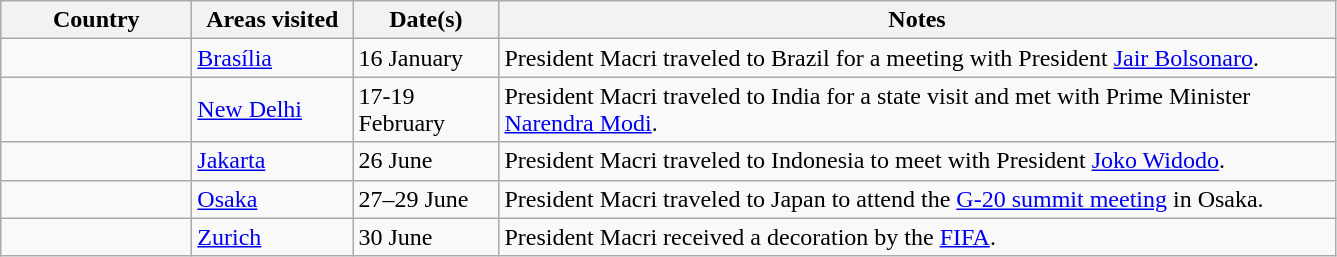<table class="wikitable">
<tr>
<th width=120>Country</th>
<th width=100>Areas visited</th>
<th width=90>Date(s)</th>
<th width=550>Notes</th>
</tr>
<tr>
<td></td>
<td><a href='#'>Brasília</a></td>
<td>16 January</td>
<td>President Macri traveled to Brazil for a meeting with President <a href='#'>Jair Bolsonaro</a>.</td>
</tr>
<tr>
<td></td>
<td><a href='#'>New Delhi</a></td>
<td>17-19 February</td>
<td>President Macri traveled to India for a state visit and met with Prime Minister <a href='#'>Narendra Modi</a>.</td>
</tr>
<tr>
<td></td>
<td><a href='#'>Jakarta</a></td>
<td>26 June</td>
<td>President Macri traveled to Indonesia to meet with President <a href='#'>Joko Widodo</a>.</td>
</tr>
<tr>
<td></td>
<td><a href='#'>Osaka</a></td>
<td>27–29 June</td>
<td>President Macri traveled to Japan to attend the <a href='#'>G-20 summit meeting</a> in Osaka.</td>
</tr>
<tr>
<td></td>
<td><a href='#'>Zurich</a></td>
<td>30 June</td>
<td>President Macri received a decoration by the <a href='#'>FIFA</a>.</td>
</tr>
</table>
